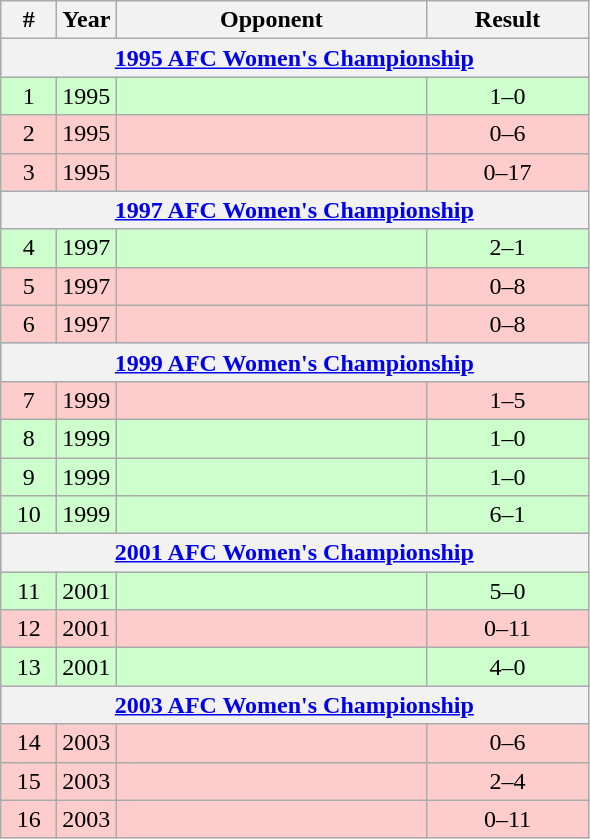<table class="wikitable">
<tr>
<th width=30>#</th>
<th width=30>Year</th>
<th width=200>Opponent</th>
<th width=100>Result</th>
</tr>
<tr style="background:#9acdff;">
<th colspan=4><a href='#'>1995 AFC Women's Championship</a></th>
</tr>
<tr bgcolor=#CCFFCC>
<td align=center>1</td>
<td align=center>1995</td>
<td></td>
<td align=center>1–0</td>
</tr>
<tr bgcolor=#FFCCCC>
<td align=center>2</td>
<td align=center>1995</td>
<td></td>
<td align=center>0–6</td>
</tr>
<tr bgcolor=#FFCCCC>
<td align=center>3</td>
<td align=center>1995</td>
<td></td>
<td align=center>0–17</td>
</tr>
<tr style="background:#9acdff;">
<th colspan=4><a href='#'>1997 AFC Women's Championship</a></th>
</tr>
<tr bgcolor=#CCFFCC>
<td align=center>4</td>
<td align=center>1997</td>
<td></td>
<td align=center>2–1</td>
</tr>
<tr bgcolor=#FFCCCC>
<td align=center>5</td>
<td align=center>1997</td>
<td></td>
<td align=center>0–8</td>
</tr>
<tr bgcolor=#FFCCCC>
<td align=center>6</td>
<td align=center>1997</td>
<td></td>
<td align=center>0–8</td>
</tr>
<tr style="background:#9acdff;">
<th colspan=4><a href='#'>1999 AFC Women's Championship</a></th>
</tr>
<tr bgcolor=#FFCCCC>
<td align=center>7</td>
<td align=center>1999</td>
<td></td>
<td align=center>1–5</td>
</tr>
<tr bgcolor=#CCFFCC>
<td align=center>8</td>
<td align=center>1999</td>
<td></td>
<td align=center>1–0</td>
</tr>
<tr bgcolor=#CCFFCC>
<td align=center>9</td>
<td align=center>1999</td>
<td></td>
<td align=center>1–0</td>
</tr>
<tr bgcolor=#CCFFCC>
<td align=center>10</td>
<td align=center>1999</td>
<td></td>
<td align=center>6–1</td>
</tr>
<tr style="background:#9acdff;">
<th colspan=4><a href='#'>2001 AFC Women's Championship</a></th>
</tr>
<tr bgcolor=#CCFFCC>
<td align=center>11</td>
<td align=center>2001</td>
<td></td>
<td align=center>5–0</td>
</tr>
<tr bgcolor=#FFCCCC>
<td align=center>12</td>
<td align=center>2001</td>
<td></td>
<td align=center>0–11</td>
</tr>
<tr bgcolor=#CCFFCC>
<td align=center>13</td>
<td align=center>2001</td>
<td></td>
<td align=center>4–0</td>
</tr>
<tr style="background:#9acdff;">
<th colspan=4><a href='#'>2003 AFC Women's Championship</a></th>
</tr>
<tr bgcolor=#FFCCCC>
<td align=center>14</td>
<td align=center>2003</td>
<td></td>
<td align=center>0–6</td>
</tr>
<tr bgcolor=#FFCCCC>
<td align=center>15</td>
<td align=center>2003</td>
<td></td>
<td align=center>2–4</td>
</tr>
<tr bgcolor=#FFCCCC>
<td align=center>16</td>
<td align=center>2003</td>
<td></td>
<td align=center>0–11</td>
</tr>
</table>
